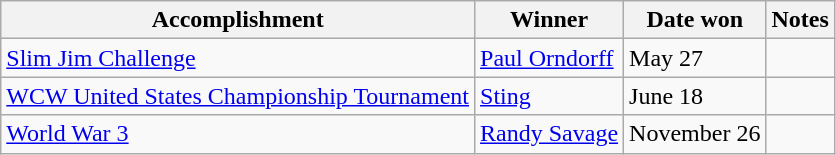<table class="wikitable">
<tr>
<th>Accomplishment</th>
<th>Winner</th>
<th>Date won</th>
<th>Notes</th>
</tr>
<tr>
<td><a href='#'>Slim Jim Challenge</a></td>
<td><a href='#'>Paul Orndorff</a></td>
<td>May 27</td>
<td></td>
</tr>
<tr>
<td><a href='#'>WCW United States Championship Tournament</a></td>
<td><a href='#'>Sting</a></td>
<td>June 18</td>
<td></td>
</tr>
<tr>
<td><a href='#'>World War 3</a></td>
<td><a href='#'>Randy Savage</a></td>
<td>November 26</td>
<td></td>
</tr>
</table>
